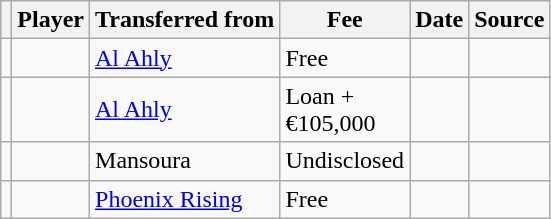<table class="wikitable plainrowheaders sortable">
<tr>
<th></th>
<th scope="col">Player</th>
<th>Transferred from</th>
<th style="width: 65px;">Fee</th>
<th scope="col">Date</th>
<th scope="col">Source</th>
</tr>
<tr>
<td align="center"></td>
<td></td>
<td> <a href='#'>Al Ahly</a></td>
<td>Free</td>
<td></td>
<td></td>
</tr>
<tr>
<td align="center"></td>
<td></td>
<td> <a href='#'>Al Ahly</a></td>
<td>Loan + €105,000</td>
<td></td>
<td></td>
</tr>
<tr>
<td align="center"></td>
<td></td>
<td> Mansoura</td>
<td>Undisclosed</td>
<td></td>
<td></td>
</tr>
<tr>
<td align="center"></td>
<td></td>
<td> <a href='#'>Phoenix Rising</a></td>
<td>Free</td>
<td></td>
<td></td>
</tr>
</table>
